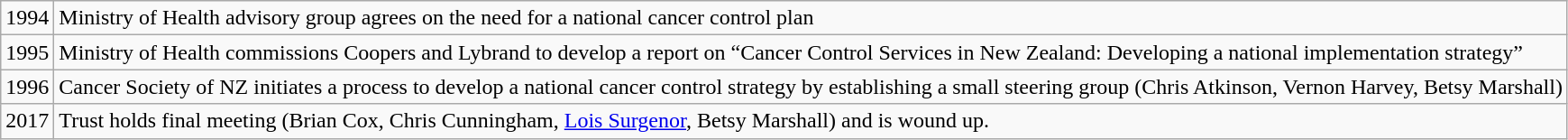<table class="wikitable">
<tr>
<td>1994</td>
<td>Ministry of Health advisory group agrees on the need for a national cancer control plan</td>
</tr>
<tr>
<td>1995</td>
<td>Ministry of Health commissions Coopers and Lybrand to develop a report on “Cancer Control Services in New Zealand: Developing a national implementation strategy”</td>
</tr>
<tr>
<td>1996</td>
<td>Cancer Society of NZ initiates a process to develop a national cancer control strategy by establishing a small steering group (Chris Atkinson, Vernon Harvey, Betsy Marshall)</td>
</tr>
<tr>
<td>2017</td>
<td>Trust holds final meeting (Brian Cox, Chris Cunningham, <a href='#'>Lois Surgenor</a>, Betsy Marshall) and is wound up.</td>
</tr>
</table>
